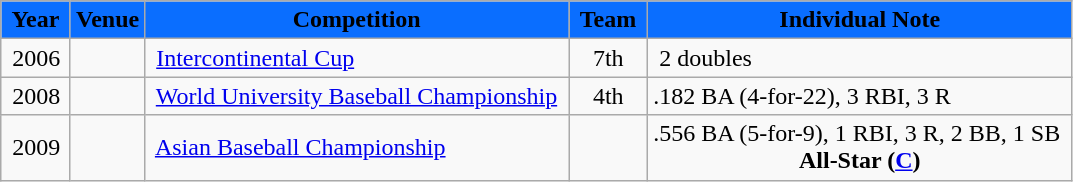<table class="wikitable">
<tr>
<th style="background:#0A6EFF"><span> Year </span></th>
<th style="background:#0A6EFF"><span>Venue</span></th>
<th style="background:#0A6EFF"><span>Competition</span></th>
<th style="background:#0A6EFF"><span> Team </span></th>
<th style="background:#0A6EFF"><span>Individual Note</span></th>
</tr>
<tr>
<td> 2006</td>
<td> </td>
<td> <a href='#'>Intercontinental Cup</a></td>
<td style="text-align:center">7th</td>
<td> 2 doubles</td>
</tr>
<tr>
<td> 2008</td>
<td>  </td>
<td> <a href='#'>World University Baseball Championship</a> </td>
<td style="text-align:center">4th</td>
<td>.182 BA (4-for-22), 3 RBI, 3 R</td>
</tr>
<tr>
<td> 2009</td>
<td> </td>
<td> <a href='#'>Asian Baseball Championship</a></td>
<td style="text-align:center"></td>
<td style="text-align:center">.556 BA (5-for-9), 1 RBI, 3 R, 2 BB, 1 SB <br><strong>All-Star (<a href='#'>C</a>)</strong></td>
</tr>
</table>
